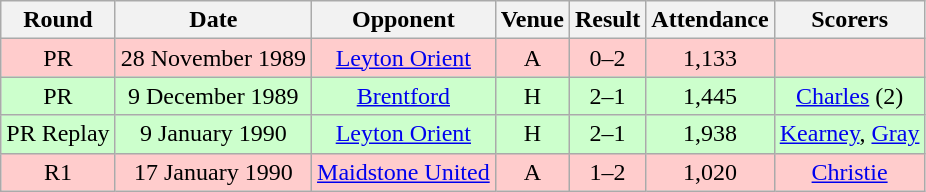<table class="wikitable" style="font-size:100%; text-align:center">
<tr>
<th>Round</th>
<th>Date</th>
<th>Opponent</th>
<th>Venue</th>
<th>Result</th>
<th>Attendance</th>
<th>Scorers</th>
</tr>
<tr style="background-color: #FFCCCC;">
<td>PR</td>
<td>28 November 1989</td>
<td><a href='#'>Leyton Orient</a></td>
<td>A</td>
<td>0–2</td>
<td>1,133</td>
<td></td>
</tr>
<tr style="background-color: #CCFFCC;">
<td>PR</td>
<td>9 December 1989</td>
<td><a href='#'>Brentford</a></td>
<td>H</td>
<td>2–1</td>
<td>1,445</td>
<td><a href='#'>Charles</a> (2)</td>
</tr>
<tr style="background-color: #CCFFCC;">
<td>PR Replay</td>
<td>9 January 1990</td>
<td><a href='#'>Leyton Orient</a></td>
<td>H</td>
<td>2–1</td>
<td>1,938</td>
<td><a href='#'>Kearney</a>, <a href='#'>Gray</a></td>
</tr>
<tr style="background-color: #FFCCCC;">
<td>R1</td>
<td>17 January 1990</td>
<td><a href='#'>Maidstone United</a></td>
<td>A</td>
<td>1–2</td>
<td>1,020</td>
<td><a href='#'>Christie</a></td>
</tr>
</table>
